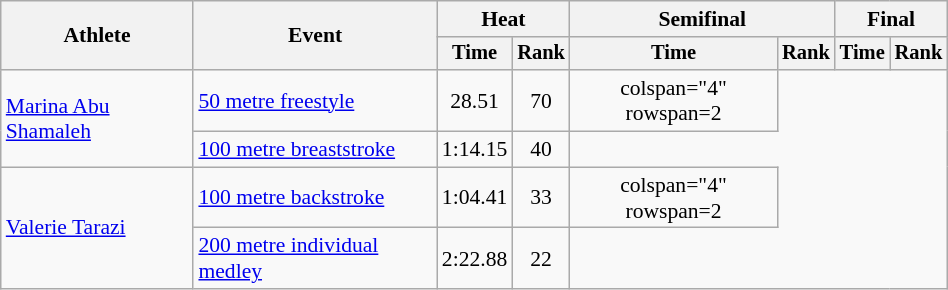<table class="wikitable" style="text-align:center; font-size:90%; width:50%;">
<tr>
<th rowspan="2">Athlete</th>
<th rowspan="2">Event</th>
<th colspan="2">Heat</th>
<th colspan="2">Semifinal</th>
<th colspan="2">Final</th>
</tr>
<tr style="font-size:95%">
<th>Time</th>
<th>Rank</th>
<th>Time</th>
<th>Rank</th>
<th>Time</th>
<th>Rank</th>
</tr>
<tr>
<td align=left rowspan=2><a href='#'>Marina Abu Shamaleh</a></td>
<td align=left><a href='#'>50 metre freestyle</a></td>
<td>28.51</td>
<td>70</td>
<td>colspan="4" rowspan=2</td>
</tr>
<tr>
<td align=left><a href='#'>100 metre breaststroke</a></td>
<td>1:14.15</td>
<td>40</td>
</tr>
<tr>
<td align=left rowspan=2><a href='#'>Valerie Tarazi</a></td>
<td align=left><a href='#'>100 metre backstroke</a></td>
<td>1:04.41</td>
<td>33</td>
<td>colspan="4" rowspan=2 </td>
</tr>
<tr>
<td align=left><a href='#'>200 metre individual medley</a></td>
<td>2:22.88</td>
<td>22</td>
</tr>
</table>
